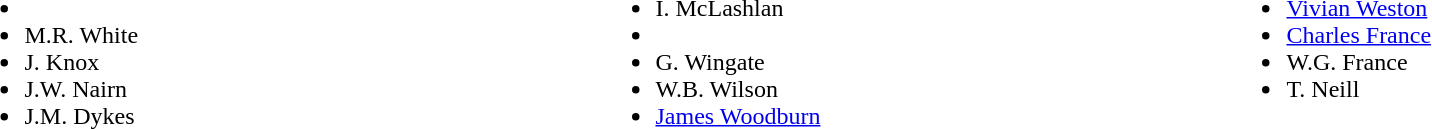<table style="width:100%;">
<tr>
<td style="vertical-align:top; width:30%;"><br><ul><li></li><li> M.R. White</li><li> J. Knox</li><li> J.W. Nairn</li><li> J.M. Dykes</li></ul></td>
<td style="vertical-align:top; width:30%;"><br><ul><li>  I. McLashlan</li><li></li><li> G. Wingate</li><li> W.B. Wilson</li><li> <a href='#'>James Woodburn</a></li></ul></td>
<td style="vertical-align:top; width:30%;"><br><ul><li> <a href='#'>Vivian Weston</a></li><li> <a href='#'>Charles France</a></li><li> W.G. France</li><li> T. Neill</li></ul></td>
</tr>
</table>
